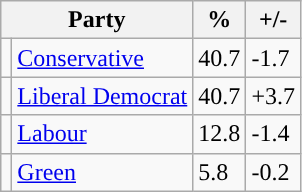<table class="wikitable">
<tr>
<th colspan="2">Party</th>
<th>%</th>
<th>+/-</th>
</tr>
<tr>
<td style="background-color: "></td>
<td><a href='#'>Conservative</a></td>
<td>40.7</td>
<td><span>-1.7</span></td>
</tr>
<tr>
<td style="background-color: "></td>
<td><a href='#'>Liberal Democrat</a></td>
<td>40.7</td>
<td><span>+3.7</span></td>
</tr>
<tr>
<td style="background-color: "></td>
<td><a href='#'>Labour</a></td>
<td>12.8</td>
<td><span>-1.4</span></td>
</tr>
<tr>
<td style="background-color: "></td>
<td><a href='#'>Green</a></td>
<td>5.8</td>
<td><span>-0.2</span></td>
</tr>
</table>
